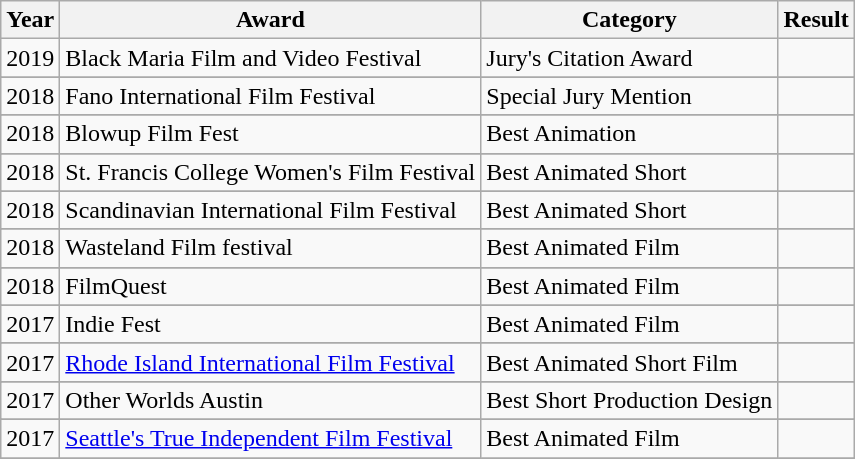<table class="wikitable">
<tr>
<th>Year</th>
<th>Award</th>
<th>Category</th>
<th>Result</th>
</tr>
<tr>
<td>2019</td>
<td>Black Maria Film and Video Festival</td>
<td>Jury's Citation Award</td>
<td></td>
</tr>
<tr>
</tr>
<tr>
<td>2018</td>
<td>Fano International Film Festival</td>
<td>Special Jury Mention</td>
<td></td>
</tr>
<tr>
</tr>
<tr>
<td>2018</td>
<td>Blowup Film Fest</td>
<td>Best Animation</td>
<td></td>
</tr>
<tr>
</tr>
<tr>
<td>2018</td>
<td>St. Francis College Women's Film Festival</td>
<td>Best Animated Short</td>
<td></td>
</tr>
<tr>
</tr>
<tr>
<td>2018</td>
<td>Scandinavian International Film Festival</td>
<td>Best Animated Short</td>
<td></td>
</tr>
<tr>
</tr>
<tr>
<td>2018</td>
<td>Wasteland Film festival</td>
<td>Best Animated Film</td>
<td></td>
</tr>
<tr>
</tr>
<tr>
<td>2018</td>
<td>FilmQuest</td>
<td>Best Animated Film</td>
<td></td>
</tr>
<tr>
</tr>
<tr>
<td>2017</td>
<td>Indie Fest</td>
<td>Best Animated Film</td>
<td></td>
</tr>
<tr>
</tr>
<tr>
<td>2017</td>
<td><a href='#'>Rhode Island International Film Festival</a></td>
<td>Best Animated Short Film</td>
<td></td>
</tr>
<tr>
</tr>
<tr>
<td>2017</td>
<td>Other Worlds Austin</td>
<td>Best Short Production Design</td>
<td></td>
</tr>
<tr>
</tr>
<tr>
<td>2017</td>
<td><a href='#'>Seattle's True Independent Film Festival</a></td>
<td>Best Animated Film</td>
<td></td>
</tr>
<tr>
</tr>
</table>
